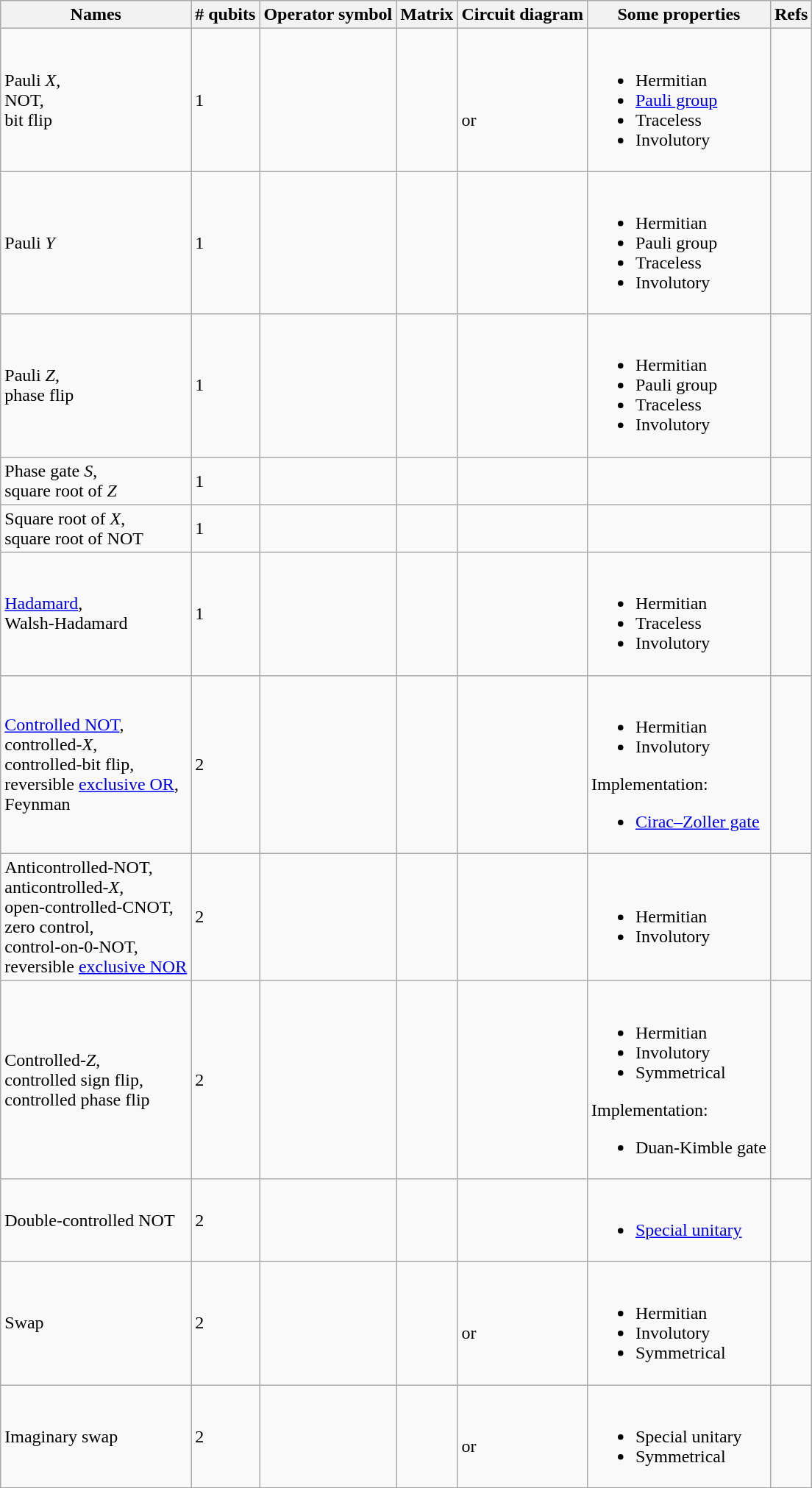<table class="wikitable">
<tr>
<th>Names</th>
<th># qubits</th>
<th>Operator symbol</th>
<th>Matrix</th>
<th>Circuit diagram</th>
<th>Some properties</th>
<th>Refs</th>
</tr>
<tr>
<td>Pauli <em>X</em>,<br>NOT,<br>bit flip</td>
<td>1</td>
<td></td>
<td></td>
<td><br><br>
or<br>
</td>
<td><br><ul><li>Hermitian</li><li><a href='#'>Pauli group</a></li><li>Traceless</li><li>Involutory</li></ul></td>
<td></td>
</tr>
<tr>
<td>Pauli <em>Y</em></td>
<td>1</td>
<td></td>
<td></td>
<td></td>
<td><br><ul><li>Hermitian</li><li>Pauli group</li><li>Traceless</li><li>Involutory</li></ul></td>
<td></td>
</tr>
<tr>
<td>Pauli <em>Z</em>,<br>phase flip</td>
<td>1</td>
<td></td>
<td></td>
<td></td>
<td><br><ul><li>Hermitian</li><li>Pauli group</li><li>Traceless</li><li>Involutory</li></ul></td>
<td></td>
</tr>
<tr>
<td>Phase gate <em>S</em>, <br>square root of <em>Z</em></td>
<td>1</td>
<td></td>
<td></td>
<td></td>
<td></td>
<td></td>
</tr>
<tr>
<td>Square root of <em>X</em>,<br>square root of NOT</td>
<td>1</td>
<td></td>
<td></td>
<td></td>
<td></td>
<td></td>
</tr>
<tr>
<td><a href='#'>Hadamard</a>,<br>Walsh-Hadamard</td>
<td>1</td>
<td></td>
<td></td>
<td></td>
<td><br><ul><li>Hermitian</li><li>Traceless</li><li>Involutory</li></ul></td>
<td></td>
</tr>
<tr>
<td><a href='#'>Controlled NOT</a>,<br>controlled-<em>X</em>,<br>controlled-bit flip,<br>reversible <a href='#'>exclusive OR</a>,<br>Feynman</td>
<td>2</td>
<td></td>
<td><br></td>
<td><br> <div></div></td>
<td><br><ul><li>Hermitian</li><li>Involutory</li></ul>Implementation:<ul><li><a href='#'>Cirac–Zoller gate</a></li></ul></td>
<td></td>
</tr>
<tr>
<td>Anticontrolled-NOT,<br>anticontrolled-<em>X</em>,<br>open-controlled-CNOT,<br>zero control,<br>control-on-0-NOT,<br>reversible <a href='#'>exclusive NOR</a></td>
<td>2</td>
<td></td>
<td></td>
<td></td>
<td><br><ul><li>Hermitian</li><li>Involutory</li></ul></td>
<td></td>
</tr>
<tr>
<td>Controlled-<em>Z</em>,<br>controlled sign flip,<br>controlled phase flip</td>
<td>2</td>
<td></td>
<td></td>
<td></td>
<td><br><ul><li>Hermitian</li><li>Involutory</li><li>Symmetrical</li></ul>Implementation:<ul><li>Duan-Kimble gate</li></ul></td>
<td></td>
</tr>
<tr>
<td>Double-controlled NOT</td>
<td>2</td>
<td></td>
<td></td>
<td></td>
<td><br><ul><li><a href='#'>Special unitary</a></li></ul></td>
<td></td>
</tr>
<tr>
<td>Swap</td>
<td>2</td>
<td></td>
<td></td>
<td><br>or<br></td>
<td><br><ul><li>Hermitian</li><li>Involutory</li><li>Symmetrical</li></ul></td>
<td></td>
</tr>
<tr>
<td>Imaginary swap</td>
<td>2</td>
<td></td>
<td></td>
<td><br>or<br></td>
<td><br><ul><li>Special unitary</li><li>Symmetrical</li></ul></td>
<td></td>
</tr>
</table>
